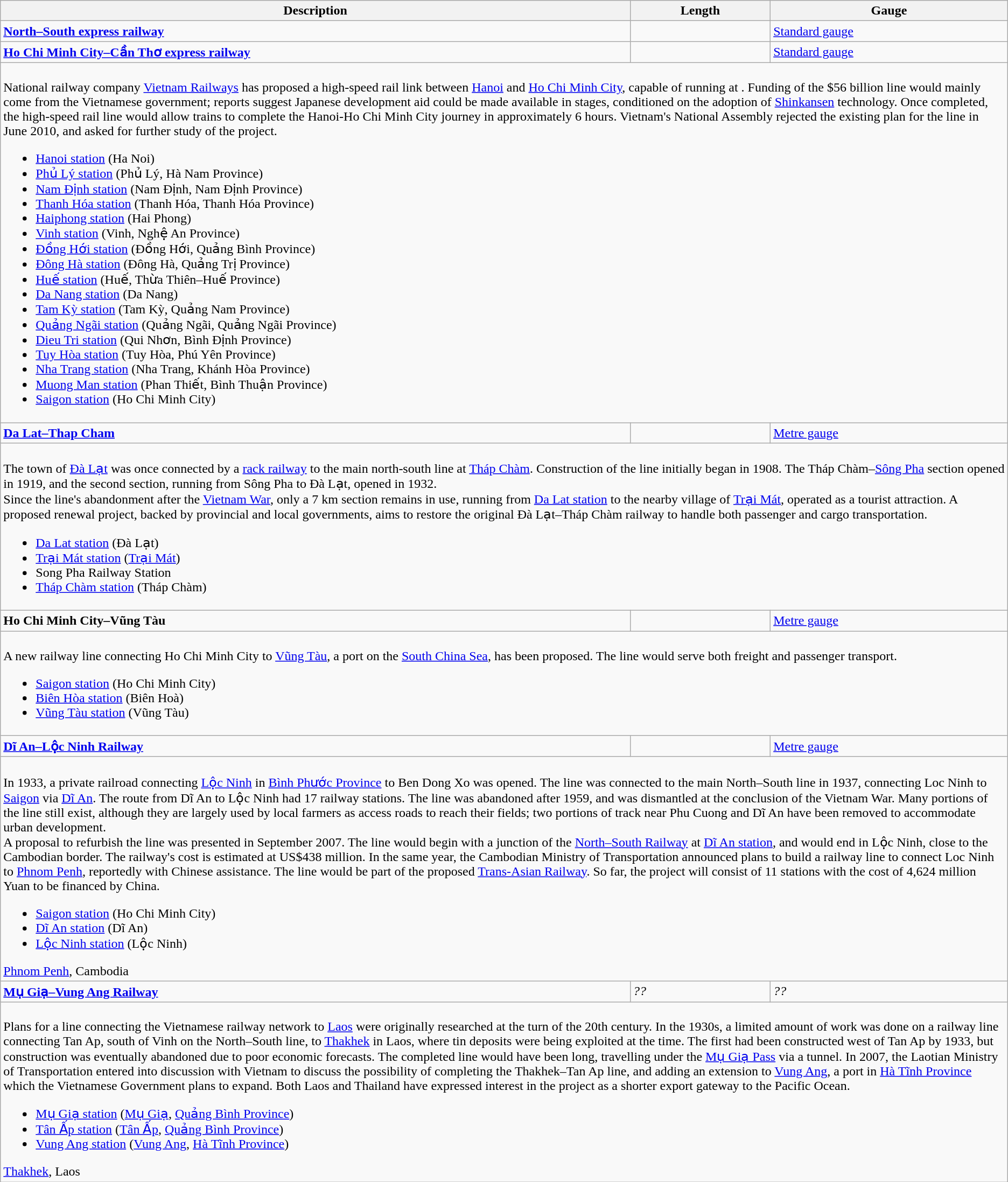<table class="wikitable">
<tr>
<th>Description</th>
<th>Length</th>
<th>Gauge</th>
</tr>
<tr>
<td><strong><a href='#'>North–South express railway</a></strong></td>
<td></td>
<td><a href='#'>Standard gauge</a></td>
</tr>
<tr>
<td><strong><a href='#'>Ho Chi Minh City–Cần Thơ express railway</a></strong></td>
<td></td>
<td><a href='#'>Standard gauge</a></td>
</tr>
<tr>
<td colspan="3"><br>
National railway company <a href='#'>Vietnam Railways</a> has proposed a high-speed rail link between <a href='#'>Hanoi</a> and <a href='#'>Ho Chi Minh City</a>, capable of running at . Funding of the $56 billion line would mainly come from the Vietnamese government; reports suggest Japanese development aid could be made available in stages, conditioned on the adoption of <a href='#'>Shinkansen</a> technology. Once completed, the high-speed rail line would allow trains to complete the Hanoi-Ho Chi Minh City journey in approximately 6 hours. Vietnam's National Assembly rejected the existing plan for the line in June 2010, and asked for further study of the project.<ul><li><a href='#'>Hanoi station</a> (Ha Noi)</li><li><a href='#'>Phủ Lý station</a> (Phủ Lý, Hà Nam Province)</li><li><a href='#'>Nam Định station</a> (Nam Định, Nam Định Province)</li><li><a href='#'>Thanh Hóa station</a> (Thanh Hóa, Thanh Hóa Province)</li><li><a href='#'>Haiphong station</a> (Hai Phong)</li><li><a href='#'>Vinh station</a> (Vinh, Nghệ An Province)</li><li><a href='#'>Đồng Hới station</a> (Đồng Hới, Quảng Bình Province)</li><li><a href='#'>Đông Hà station</a> (Đông Hà, Quảng Trị Province)</li><li><a href='#'>Huế station</a> (Huế, Thừa Thiên–Huế Province)</li><li><a href='#'>Da Nang station</a> (Da Nang)</li><li><a href='#'>Tam Kỳ station</a> (Tam Kỳ, Quảng Nam Province)</li><li><a href='#'>Quảng Ngãi station</a> (Quảng Ngãi, Quảng Ngãi Province)</li><li><a href='#'>Dieu Tri station</a> (Qui Nhơn, Bình Định Province)</li><li><a href='#'>Tuy Hòa station</a> (Tuy Hòa, Phú Yên Province)</li><li><a href='#'>Nha Trang station</a> (Nha Trang, Khánh Hòa Province)</li><li><a href='#'>Muong Man station</a> (Phan Thiết, Bình Thuận Province)</li><li><a href='#'>Saigon station</a> (Ho Chi Minh City)</li></ul></td>
</tr>
<tr>
<td><strong><a href='#'>Da Lat–Thap Cham</a></strong></td>
<td></td>
<td><a href='#'>Metre gauge</a></td>
</tr>
<tr>
<td colspan="5"><br>
The town of <a href='#'>Đà Lạt</a> was once connected by a <a href='#'>rack railway</a> to the main north-south line at <a href='#'>Tháp Chàm</a>. Construction of the line initially began in 1908. The  Tháp Chàm–<a href='#'>Sông Pha</a> section opened in 1919, and the second section, running  from Sông Pha to Đà Lạt, opened in 1932.<br>Since the line's abandonment after the <a href='#'>Vietnam War</a>, only a 7 km section remains in use, running from <a href='#'>Da Lat station</a> to the nearby village of <a href='#'>Trại Mát</a>, operated as a tourist attraction. A proposed renewal project, backed by provincial and local governments, aims to restore the original Đà Lạt–Tháp Chàm railway to handle both passenger and cargo transportation.<ul><li><a href='#'>Da Lat station</a> (Đà Lạt)</li><li><a href='#'>Trại Mát station</a> (<a href='#'>Trại Mát</a>)</li><li>Song Pha Railway Station</li><li><a href='#'>Tháp Chàm station</a> (Tháp Chàm)</li></ul></td>
</tr>
<tr>
<td><strong>Ho Chi Minh City–Vũng Tàu</strong></td>
<td></td>
<td><a href='#'>Metre gauge</a></td>
</tr>
<tr>
<td colspan="3"><br>A new railway line connecting Ho Chi Minh City to <a href='#'>Vũng Tàu</a>, a port on the <a href='#'>South China Sea</a>, has been proposed. The line would serve both freight and passenger transport.<ul><li><a href='#'>Saigon station</a> (Ho Chi Minh City)</li><li><a href='#'>Biên Hòa station</a> (Biên Hoà)</li><li><a href='#'>Vũng Tàu station</a> (Vũng Tàu)</li></ul></td>
</tr>
<tr>
<td><strong><a href='#'>Dĩ An–Lộc Ninh Railway</a></strong></td>
<td></td>
<td><a href='#'>Metre gauge</a></td>
</tr>
<tr>
<td colspan="5"><br>
In 1933, a private railroad connecting <a href='#'>Lộc Ninh</a> in <a href='#'>Bình Phước Province</a> to Ben Dong Xo was opened. The line was connected to the main North–South line in 1937, connecting Loc Ninh to <a href='#'>Saigon</a> via <a href='#'>Dĩ An</a>. The route from Dĩ An to Lộc Ninh had 17 railway stations. The line was abandoned after 1959, and was dismantled at the conclusion of the Vietnam War. Many portions of the line still exist, although they are largely used by local farmers as access roads to reach their fields; two portions of track near Phu Cuong and Dĩ An have been removed to accommodate urban development.<br>A proposal to refurbish the line was presented in September 2007. The line would begin with a junction of the <a href='#'>North–South Railway</a> at <a href='#'>Dĩ An station</a>, and would end in Lộc Ninh, close to the Cambodian border. The railway's cost is estimated at US$438 million. In the same year, the Cambodian Ministry of Transportation announced plans to build a railway line to connect Loc Ninh to <a href='#'>Phnom Penh</a>, reportedly with Chinese assistance. The line would be part of the proposed <a href='#'>Trans-Asian Railway</a>.  So far, the project will consist of 11 stations with the cost of 4,624 million Yuan to be financed by China.<ul><li><a href='#'>Saigon station</a> (Ho Chi Minh City)</li><li><a href='#'>Dĩ An station</a> (Dĩ An)</li><li><a href='#'>Lộc Ninh station</a> (Lộc Ninh)</li></ul> <a href='#'>Phnom Penh</a>, Cambodia</td>
</tr>
<tr>
<td><strong><a href='#'>Mụ Giạ–Vung Ang Railway</a></strong></td>
<td><em>??</em></td>
<td><em>??</em></td>
</tr>
<tr>
<td colspan="3"><br>Plans for a line connecting the Vietnamese railway network to <a href='#'>Laos</a> were originally researched at the turn of the 20th century. In the 1930s, a limited amount of work was done on a railway line connecting Tan Ap, south of Vinh on the North–South line, to <a href='#'>Thakhek</a> in Laos, where tin deposits were being exploited at the time. The first  had been constructed west of Tan Ap by 1933, but construction was eventually abandoned due to poor economic forecasts. The completed line would have been  long, travelling under the <a href='#'>Mụ Giạ Pass</a> via a tunnel. In 2007, the Laotian Ministry of Transportation entered into discussion with Vietnam to discuss the possibility of completing the Thakhek–Tan Ap line, and adding an extension to <a href='#'>Vung Ang</a>, a port in <a href='#'>Hà Tĩnh Province</a> which the Vietnamese Government plans to expand. Both Laos and Thailand have expressed interest in the project as a shorter export gateway to the Pacific Ocean.<ul><li><a href='#'>Mụ Giạ station</a> (<a href='#'>Mụ Giạ</a>, <a href='#'>Quảng Bình Province</a>)</li><li><a href='#'>Tân Ấp station</a> (<a href='#'>Tân Ấp</a>, <a href='#'>Quảng Bình Province</a>)</li><li><a href='#'>Vung Ang station</a> (<a href='#'>Vung Ang</a>, <a href='#'>Hà Tĩnh Province</a>)</li></ul> <a href='#'>Thakhek</a>, Laos</td>
</tr>
</table>
